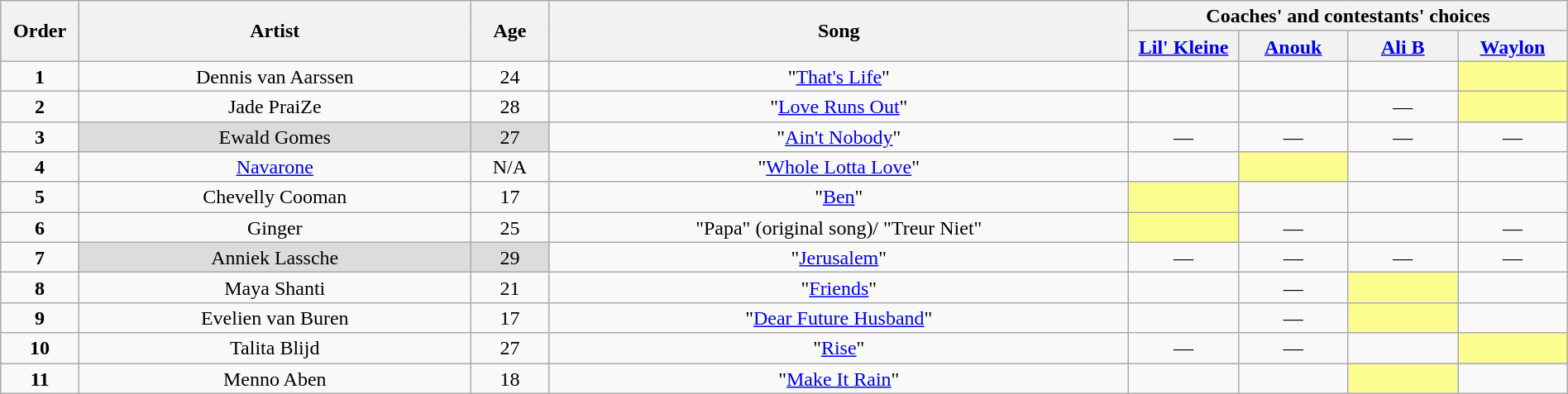<table class="wikitable" style="text-align:center; line-height:17px; width:100%;">
<tr>
<th rowspan="2" scope="col" style="width:05%;">Order</th>
<th rowspan="2" scope="col" style="width:25%;">Artist</th>
<th rowspan="2" scope="col" style="width:05%;">Age</th>
<th rowspan="2" scope="col" style="width:37%;">Song</th>
<th colspan="4">Coaches' and contestants' choices</th>
</tr>
<tr>
<th style="width:07%;"><a href='#'>Lil' Kleine</a></th>
<th style="width:07%;"><a href='#'>Anouk</a></th>
<th nowrap="" style="width:07%;"><a href='#'>Ali B</a></th>
<th style="width:07%;"><a href='#'>Waylon</a></th>
</tr>
<tr>
<td><strong>1</strong></td>
<td>Dennis van Aarssen</td>
<td>24</td>
<td>"<a href='#'>That's Life</a>"</td>
<td><strong></strong></td>
<td><strong></strong></td>
<td><strong></strong></td>
<td style="background:#fdfc8f;"><strong></strong></td>
</tr>
<tr>
<td><strong>2</strong></td>
<td>Jade PraiZe</td>
<td>28</td>
<td>"<a href='#'>Love Runs Out</a>"</td>
<td><strong></strong></td>
<td><strong></strong></td>
<td>—</td>
<td style="background:#fdfc8f;"><strong></strong></td>
</tr>
<tr>
<td><strong>3</strong></td>
<td style="background:#DCDCDC;">Ewald Gomes</td>
<td style="background:#DCDCDC;">27</td>
<td>"<a href='#'>Ain't Nobody</a>"</td>
<td>—</td>
<td>—</td>
<td>—</td>
<td>—</td>
</tr>
<tr>
<td><strong>4</strong></td>
<td><a href='#'>Navarone</a></td>
<td>N/A</td>
<td>"<a href='#'>Whole Lotta Love</a>"</td>
<td><strong></strong></td>
<td style="background:#fdfc8f;"><strong></strong></td>
<td><strong></strong></td>
<td><strong></strong></td>
</tr>
<tr>
<td><strong>5</strong></td>
<td>Chevelly Cooman</td>
<td>17</td>
<td>"<a href='#'>Ben</a>"</td>
<td style="background:#fdfc8f;"><strong></strong></td>
<td><strong></strong></td>
<td><strong></strong></td>
<td><strong></strong></td>
</tr>
<tr>
<td><strong>6</strong></td>
<td>Ginger</td>
<td>25</td>
<td>"Papa" (original song)/ "Treur Niet"</td>
<td style="background:#fdfc8f;"><strong></strong></td>
<td>—</td>
<td><strong></strong></td>
<td>—</td>
</tr>
<tr>
<td><strong>7</strong></td>
<td style="background:#DCDCDC;">Anniek Lassche</td>
<td style="background:#DCDCDC;">29</td>
<td>"<a href='#'>Jerusalem</a>"</td>
<td>—</td>
<td>—</td>
<td>—</td>
<td>—</td>
</tr>
<tr>
<td><strong>8</strong></td>
<td>Maya Shanti</td>
<td>21</td>
<td>"<a href='#'>Friends</a>"</td>
<td><strong></strong></td>
<td>—</td>
<td style="background:#fdfc8f;"><strong></strong></td>
<td><strong></strong></td>
</tr>
<tr>
<td><strong>9</strong></td>
<td>Evelien van Buren</td>
<td>17</td>
<td>"<a href='#'>Dear Future Husband</a>"</td>
<td><strong></strong></td>
<td>—</td>
<td style="background:#fdfc8f;"><strong></strong></td>
<td><strong></strong></td>
</tr>
<tr>
<td><strong>10</strong></td>
<td>Talita Blijd</td>
<td>27</td>
<td>"<a href='#'>Rise</a>"</td>
<td>—</td>
<td>—</td>
<td><strong></strong></td>
<td style="background:#fdfc8f;"><strong></strong></td>
</tr>
<tr>
<td><strong>11</strong></td>
<td>Menno Aben</td>
<td>18</td>
<td>"<a href='#'>Make It Rain</a>"</td>
<td><strong></strong></td>
<td><strong></strong></td>
<td style="background:#fdfc8f;"><strong></strong></td>
<td><strong></strong></td>
</tr>
</table>
